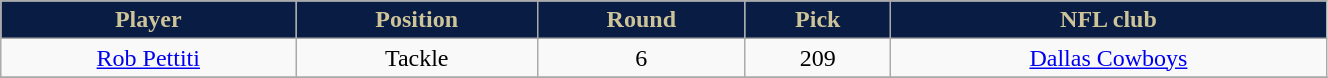<table class="wikitable" width="70%">
<tr align="center"  style="background:#091C44;color:#CEC499;">
<td><strong>Player</strong></td>
<td><strong>Position</strong></td>
<td><strong>Round</strong></td>
<td><strong>Pick</strong></td>
<td><strong>NFL club</strong></td>
</tr>
<tr align="center" bgcolor="">
<td><a href='#'>Rob Pettiti</a></td>
<td>Tackle</td>
<td>6</td>
<td>209</td>
<td><a href='#'>Dallas Cowboys</a></td>
</tr>
<tr align="center" bgcolor="">
</tr>
</table>
